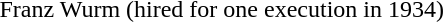<table>
<tr>
<td>Franz Wurm (hired for one execution in 1934)</td>
</tr>
<tr>
</tr>
</table>
